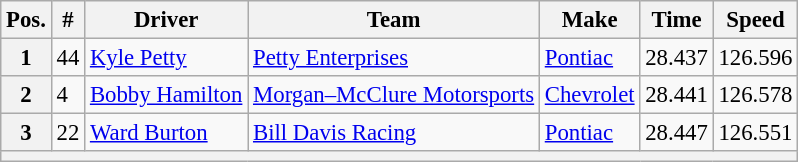<table class="wikitable" style="font-size:95%">
<tr>
<th>Pos.</th>
<th>#</th>
<th>Driver</th>
<th>Team</th>
<th>Make</th>
<th>Time</th>
<th>Speed</th>
</tr>
<tr>
<th>1</th>
<td>44</td>
<td><a href='#'>Kyle Petty</a></td>
<td><a href='#'>Petty Enterprises</a></td>
<td><a href='#'>Pontiac</a></td>
<td>28.437</td>
<td>126.596</td>
</tr>
<tr>
<th>2</th>
<td>4</td>
<td><a href='#'>Bobby Hamilton</a></td>
<td><a href='#'>Morgan–McClure Motorsports</a></td>
<td><a href='#'>Chevrolet</a></td>
<td>28.441</td>
<td>126.578</td>
</tr>
<tr>
<th>3</th>
<td>22</td>
<td><a href='#'>Ward Burton</a></td>
<td><a href='#'>Bill Davis Racing</a></td>
<td><a href='#'>Pontiac</a></td>
<td>28.447</td>
<td>126.551</td>
</tr>
<tr>
<th colspan="7"></th>
</tr>
</table>
